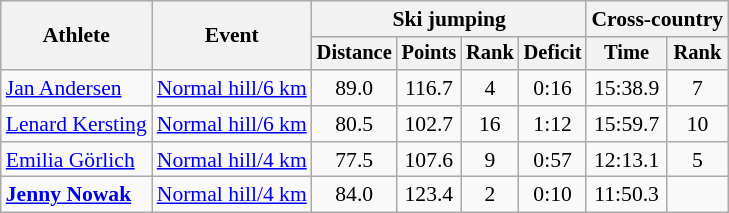<table class="wikitable" style="font-size:90%">
<tr>
<th rowspan="2">Athlete</th>
<th rowspan="2">Event</th>
<th colspan="4">Ski jumping</th>
<th colspan="2">Cross-country</th>
</tr>
<tr style="font-size:95%">
<th>Distance</th>
<th>Points</th>
<th>Rank</th>
<th>Deficit</th>
<th>Time</th>
<th>Rank</th>
</tr>
<tr align=center>
<td align=left><a href='#'>Jan Andersen</a></td>
<td align=left><a href='#'>Normal hill/6 km</a></td>
<td>89.0</td>
<td>116.7</td>
<td>4</td>
<td>0:16</td>
<td>15:38.9</td>
<td>7</td>
</tr>
<tr align=center>
<td align=left><a href='#'>Lenard Kersting</a></td>
<td align=left><a href='#'>Normal hill/6 km</a></td>
<td>80.5</td>
<td>102.7</td>
<td>16</td>
<td>1:12</td>
<td>15:59.7</td>
<td>10</td>
</tr>
<tr align=center>
<td align=left><a href='#'>Emilia Görlich</a></td>
<td align=left><a href='#'>Normal hill/4 km</a></td>
<td>77.5</td>
<td>107.6</td>
<td>9</td>
<td>0:57</td>
<td>12:13.1</td>
<td>5</td>
</tr>
<tr align=center>
<td align=left><strong><a href='#'>Jenny Nowak</a></strong></td>
<td align=left><a href='#'>Normal hill/4 km</a></td>
<td>84.0</td>
<td>123.4</td>
<td>2</td>
<td>0:10</td>
<td>11:50.3</td>
<td></td>
</tr>
</table>
